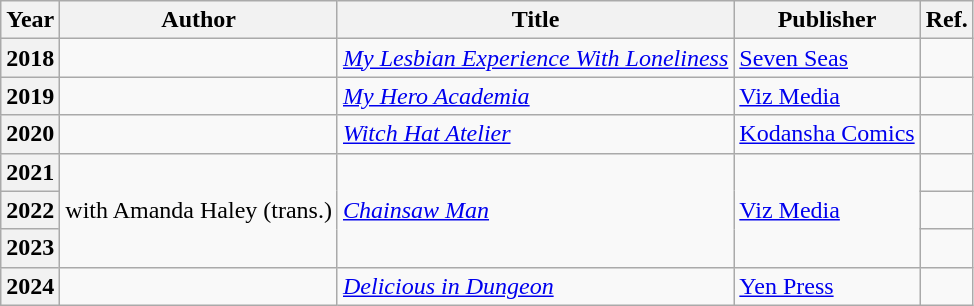<table class="wikitable sortable mw-collapsible">
<tr>
<th>Year</th>
<th>Author</th>
<th>Title</th>
<th>Publisher</th>
<th>Ref.</th>
</tr>
<tr>
<th>2018</th>
<td></td>
<td><em><a href='#'>My Lesbian Experience With Loneliness</a></em></td>
<td><a href='#'>Seven Seas</a></td>
<td></td>
</tr>
<tr>
<th>2019</th>
<td></td>
<td><em><a href='#'>My Hero Academia</a></em></td>
<td><a href='#'>Viz Media</a></td>
<td></td>
</tr>
<tr>
<th>2020</th>
<td></td>
<td><em><a href='#'>Witch Hat Atelier</a></em></td>
<td><a href='#'>Kodansha Comics</a></td>
<td></td>
</tr>
<tr>
<th>2021</th>
<td rowspan="3"> with Amanda Haley (trans.)</td>
<td rowspan="3"><em><a href='#'>Chainsaw Man</a></em></td>
<td rowspan="3"><a href='#'>Viz Media</a></td>
<td></td>
</tr>
<tr>
<th>2022</th>
<td></td>
</tr>
<tr>
<th>2023</th>
<td></td>
</tr>
<tr>
<th>2024</th>
<td></td>
<td><em><a href='#'>Delicious in Dungeon</a></em></td>
<td><a href='#'>Yen Press</a></td>
<td></td>
</tr>
</table>
